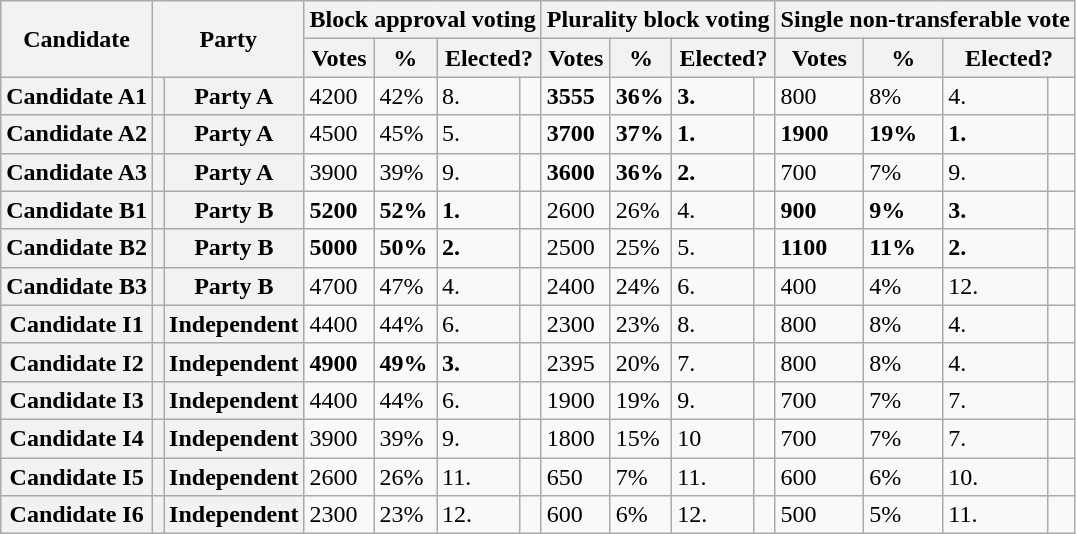<table class="wikitable">
<tr>
<th rowspan="2">Candidate</th>
<th colspan="2" rowspan="2">Party</th>
<th colspan="4">Block approval voting</th>
<th colspan="4">Plurality block voting</th>
<th colspan="4">Single non-transferable vote</th>
</tr>
<tr>
<th>Votes</th>
<th>%</th>
<th colspan="2">Elected?</th>
<th>Votes</th>
<th>%</th>
<th colspan="2">Elected?</th>
<th>Votes</th>
<th>%</th>
<th colspan="2">Elected?</th>
</tr>
<tr>
<th>Candidate A1</th>
<th></th>
<th>Party A</th>
<td>4200</td>
<td>42%</td>
<td>8.</td>
<td></td>
<td><strong>3555</strong></td>
<td><strong>36%</strong></td>
<td><strong>3.</strong></td>
<td><strong></strong></td>
<td>800</td>
<td>8%</td>
<td>4.</td>
<td></td>
</tr>
<tr>
<th>Candidate A2</th>
<th></th>
<th>Party A</th>
<td>4500</td>
<td>45%</td>
<td>5.</td>
<td></td>
<td><strong>3700</strong></td>
<td><strong>37%</strong></td>
<td><strong>1.</strong></td>
<td><strong></strong></td>
<td><strong>1900</strong></td>
<td><strong>19%</strong></td>
<td><strong>1.</strong></td>
<td><strong></strong></td>
</tr>
<tr>
<th>Candidate A3</th>
<th></th>
<th>Party A</th>
<td>3900</td>
<td>39%</td>
<td>9.</td>
<td></td>
<td><strong>3600</strong></td>
<td><strong>36%</strong></td>
<td><strong>2.</strong></td>
<td><strong></strong></td>
<td>700</td>
<td>7%</td>
<td>9.</td>
<td></td>
</tr>
<tr>
<th>Candidate B1</th>
<th></th>
<th>Party B</th>
<td><strong>5200</strong></td>
<td><strong>52%</strong></td>
<td><strong>1.</strong></td>
<td></td>
<td>2600</td>
<td>26%</td>
<td>4.</td>
<td></td>
<td><strong>900</strong></td>
<td><strong>9%</strong></td>
<td><strong>3.</strong></td>
<td><strong></strong></td>
</tr>
<tr>
<th>Candidate B2</th>
<th></th>
<th>Party B</th>
<td><strong>5000</strong></td>
<td><strong>50%</strong></td>
<td><strong>2.</strong></td>
<td><strong></strong></td>
<td>2500</td>
<td>25%</td>
<td>5.</td>
<td></td>
<td><strong>1100</strong></td>
<td><strong>11%</strong></td>
<td><strong>2.</strong></td>
<td><strong></strong></td>
</tr>
<tr>
<th>Candidate B3</th>
<th></th>
<th>Party B</th>
<td>4700</td>
<td>47%</td>
<td>4.</td>
<td></td>
<td>2400</td>
<td>24%</td>
<td>6.</td>
<td></td>
<td>400</td>
<td>4%</td>
<td>12.</td>
<td></td>
</tr>
<tr>
<th>Candidate I1</th>
<th></th>
<th>Independent</th>
<td>4400</td>
<td>44%</td>
<td>6.</td>
<td></td>
<td>2300</td>
<td>23%</td>
<td>8.</td>
<td></td>
<td>800</td>
<td>8%</td>
<td>4.</td>
<td></td>
</tr>
<tr>
<th>Candidate I2</th>
<th></th>
<th>Independent</th>
<td><strong>4900</strong></td>
<td><strong>49%</strong></td>
<td><strong>3.</strong></td>
<td><strong></strong></td>
<td>2395</td>
<td>20%</td>
<td>7.</td>
<td></td>
<td>800</td>
<td>8%</td>
<td>4.</td>
<td></td>
</tr>
<tr>
<th>Candidate I3</th>
<th></th>
<th>Independent</th>
<td>4400</td>
<td>44%</td>
<td>6.</td>
<td></td>
<td>1900</td>
<td>19%</td>
<td>9.</td>
<td></td>
<td>700</td>
<td>7%</td>
<td>7.</td>
<td></td>
</tr>
<tr>
<th>Candidate I4</th>
<th></th>
<th>Independent</th>
<td>3900</td>
<td>39%</td>
<td>9.</td>
<td></td>
<td>1800</td>
<td>15%</td>
<td>10</td>
<td></td>
<td>700</td>
<td>7%</td>
<td>7.</td>
<td></td>
</tr>
<tr>
<th>Candidate I5</th>
<th></th>
<th>Independent</th>
<td>2600</td>
<td>26%</td>
<td>11.</td>
<td></td>
<td>650</td>
<td>7%</td>
<td>11.</td>
<td></td>
<td>600</td>
<td>6%</td>
<td>10.</td>
<td></td>
</tr>
<tr>
<th>Candidate I6</th>
<th></th>
<th>Independent</th>
<td>2300</td>
<td>23%</td>
<td>12.</td>
<td></td>
<td>600</td>
<td>6%</td>
<td>12.</td>
<td></td>
<td>500</td>
<td>5%</td>
<td>11.</td>
<td></td>
</tr>
</table>
